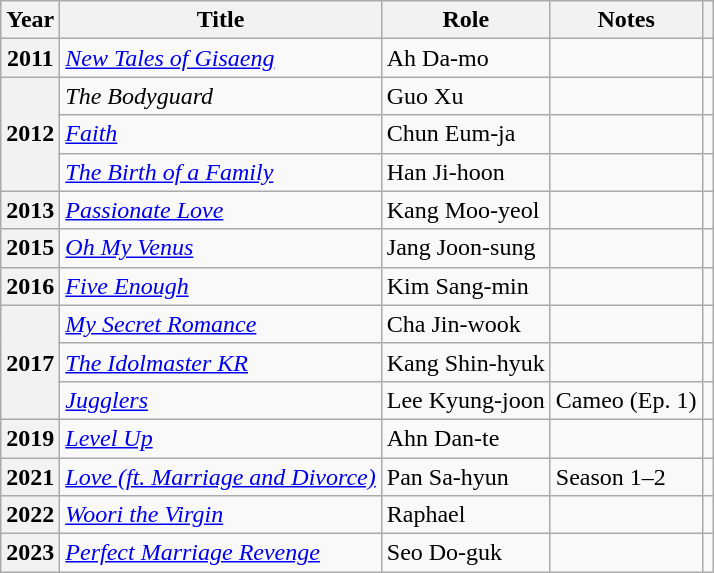<table class="wikitable  plainrowheaders">
<tr>
<th scope="col">Year</th>
<th scope="col">Title</th>
<th scope="col">Role</th>
<th scope="col">Notes</th>
<th scope="col" class="unsortable"></th>
</tr>
<tr>
<th scope="row">2011</th>
<td><em><a href='#'>New Tales of Gisaeng</a></em></td>
<td>Ah Da-mo</td>
<td></td>
<td></td>
</tr>
<tr>
<th scope="row" rowspan="3">2012</th>
<td><em>The Bodyguard</em></td>
<td>Guo Xu</td>
<td></td>
<td></td>
</tr>
<tr>
<td><em><a href='#'>Faith</a></em></td>
<td>Chun Eum-ja</td>
<td></td>
<td></td>
</tr>
<tr>
<td><em><a href='#'>The Birth of a Family</a></em></td>
<td>Han Ji-hoon</td>
<td></td>
<td></td>
</tr>
<tr>
<th scope="row">2013</th>
<td><em><a href='#'>Passionate Love</a></em></td>
<td>Kang Moo-yeol</td>
<td></td>
<td></td>
</tr>
<tr>
<th scope="row" rowspan=1>2015</th>
<td><em><a href='#'>Oh My Venus</a></em></td>
<td>Jang Joon-sung</td>
<td></td>
<td></td>
</tr>
<tr>
<th scope="row">2016</th>
<td><em><a href='#'>Five Enough</a></em></td>
<td>Kim Sang-min</td>
<td></td>
<td></td>
</tr>
<tr>
<th scope="row" rowspan=3>2017</th>
<td><em><a href='#'>My Secret Romance</a></em></td>
<td>Cha Jin-wook</td>
<td></td>
<td></td>
</tr>
<tr>
<td><em><a href='#'>The Idolmaster KR</a></em></td>
<td>Kang Shin-hyuk</td>
<td></td>
<td></td>
</tr>
<tr>
<td><em><a href='#'>Jugglers</a></em></td>
<td>Lee Kyung-joon</td>
<td>Cameo (Ep. 1)</td>
<td></td>
</tr>
<tr>
<th scope="row">2019</th>
<td><em><a href='#'>Level Up</a></em></td>
<td>Ahn Dan-te</td>
<td></td>
<td></td>
</tr>
<tr>
<th scope="row" rowspan=1>2021</th>
<td><em><a href='#'>Love (ft. Marriage and Divorce)</a></em></td>
<td>Pan Sa-hyun</td>
<td>Season 1–2</td>
<td></td>
</tr>
<tr>
<th scope="row">2022</th>
<td><em><a href='#'>Woori the Virgin</a></em></td>
<td>Raphael</td>
<td></td>
<td></td>
</tr>
<tr>
<th scope="row">2023</th>
<td><em><a href='#'>Perfect Marriage Revenge</a></em></td>
<td>Seo Do-guk</td>
<td></td>
<td></td>
</tr>
</table>
